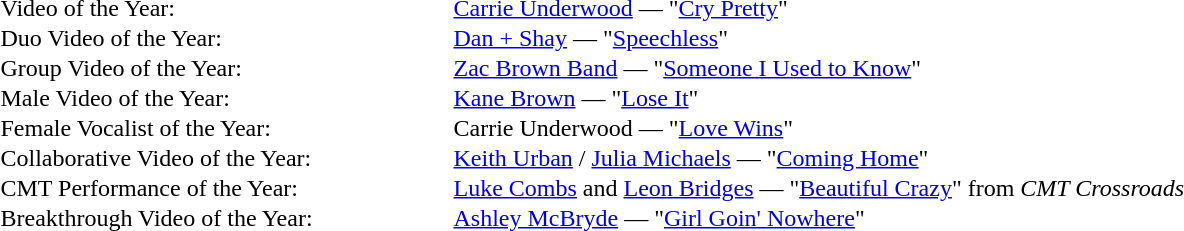<table cellspacing="0" border="0" cellpadding="1">
<tr>
<td width="300">Video of the Year:</td>
<td><a href='#'>Carrie Underwood</a> — "<a href='#'>Cry Pretty</a>"</td>
</tr>
<tr>
<td>Duo Video of the Year:</td>
<td><a href='#'>Dan + Shay</a> — "<a href='#'>Speechless</a>"</td>
</tr>
<tr>
<td>Group Video of the Year:</td>
<td><a href='#'>Zac Brown Band</a> — "<a href='#'>Someone I Used to Know</a>"</td>
</tr>
<tr>
<td>Male Video of the Year:</td>
<td><a href='#'>Kane Brown</a> — "<a href='#'>Lose It</a>"</td>
</tr>
<tr>
<td>Female Vocalist of the Year:</td>
<td>Carrie Underwood — "<a href='#'>Love Wins</a>"</td>
</tr>
<tr>
<td>Collaborative Video of the Year:</td>
<td><a href='#'>Keith Urban</a> / <a href='#'>Julia Michaels</a> — "<a href='#'>Coming Home</a>"</td>
</tr>
<tr>
<td>CMT Performance of the Year:</td>
<td><a href='#'>Luke Combs</a> and <a href='#'>Leon Bridges</a> — "<a href='#'>Beautiful Crazy</a>" from <em>CMT Crossroads</em></td>
</tr>
<tr>
<td>Breakthrough Video of the Year:</td>
<td><a href='#'>Ashley McBryde</a> — "<a href='#'>Girl Goin' Nowhere</a>"</td>
</tr>
<tr>
</tr>
</table>
